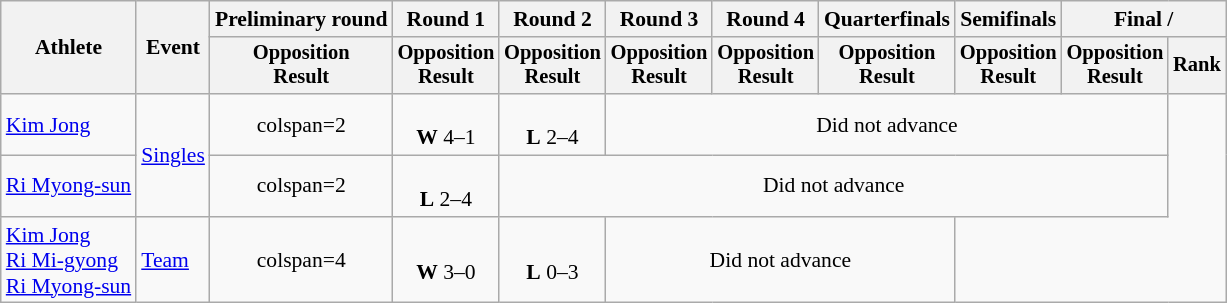<table class="wikitable" style="font-size:90%">
<tr>
<th rowspan=2>Athlete</th>
<th rowspan=2>Event</th>
<th>Preliminary round</th>
<th>Round 1</th>
<th>Round 2</th>
<th>Round 3</th>
<th>Round 4</th>
<th>Quarterfinals</th>
<th>Semifinals</th>
<th colspan=2>Final / </th>
</tr>
<tr style="font-size:95%">
<th>Opposition<br>Result</th>
<th>Opposition<br>Result</th>
<th>Opposition<br>Result</th>
<th>Opposition<br>Result</th>
<th>Opposition<br>Result</th>
<th>Opposition<br>Result</th>
<th>Opposition<br>Result</th>
<th>Opposition<br>Result</th>
<th>Rank</th>
</tr>
<tr align=center>
<td align=left><a href='#'>Kim Jong</a></td>
<td align=left rowspan=2><a href='#'>Singles</a></td>
<td>colspan=2 </td>
<td><br><strong>W</strong> 4–1</td>
<td><br><strong>L</strong> 2–4</td>
<td colspan=5>Did not advance</td>
</tr>
<tr align=center>
<td align=left><a href='#'>Ri Myong-sun</a></td>
<td>colspan=2 </td>
<td><br><strong>L</strong> 2–4</td>
<td colspan=6>Did not advance</td>
</tr>
<tr align=center>
<td align=left><a href='#'>Kim Jong</a><br><a href='#'>Ri Mi-gyong</a><br><a href='#'>Ri Myong-sun</a></td>
<td align=left><a href='#'>Team</a></td>
<td>colspan=4 </td>
<td><br><strong>W</strong> 3–0</td>
<td><br><strong>L</strong> 0–3</td>
<td colspan=3>Did not advance</td>
</tr>
</table>
